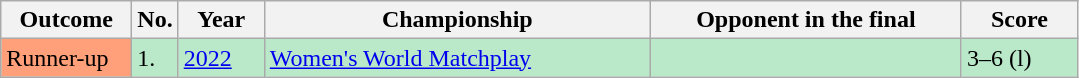<table class="sortable wikitable">
<tr>
<th width="80">Outcome</th>
<th width="20">No.</th>
<th width="50">Year</th>
<th style="width:250px;">Championship</th>
<th style="width:200px;">Opponent in the final</th>
<th style="width:70px;">Score</th>
</tr>
<tr style="background:#B9E9C9;">
<td style="background:#ffa07a;">Runner-up</td>
<td>1.</td>
<td><a href='#'>2022</a></td>
<td><a href='#'>Women's World Matchplay</a></td>
<td></td>
<td>3–6 (l)</td>
</tr>
</table>
